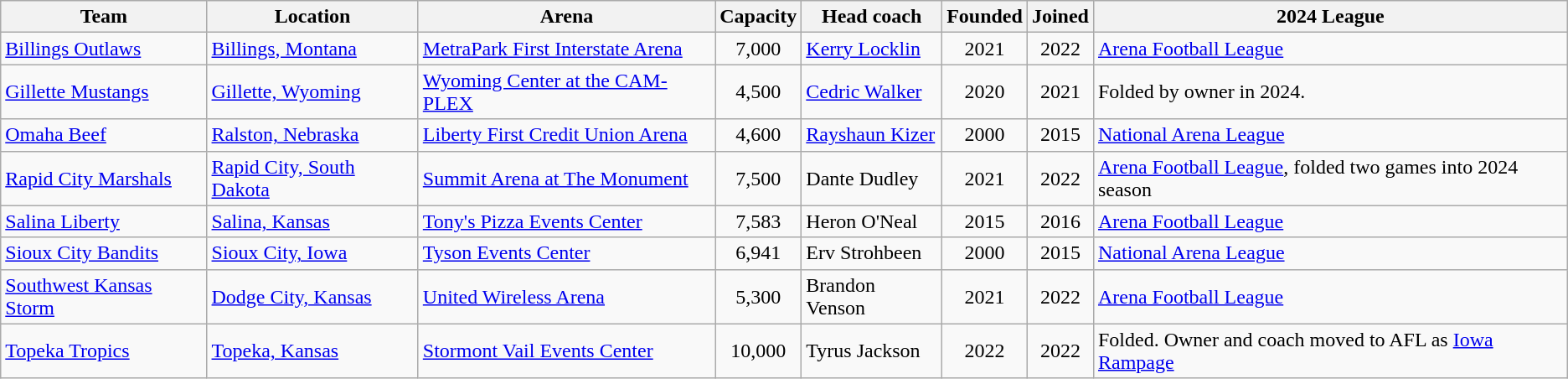<table class="wikitable sortable">
<tr>
<th>Team</th>
<th>Location</th>
<th>Arena</th>
<th>Capacity</th>
<th>Head coach</th>
<th>Founded</th>
<th>Joined</th>
<th>2024 League<br></th>
</tr>
<tr>
<td><a href='#'>Billings Outlaws</a></td>
<td><a href='#'>Billings, Montana</a></td>
<td><a href='#'>MetraPark First Interstate Arena</a></td>
<td align=center>7,000</td>
<td><a href='#'>Kerry Locklin</a></td>
<td align=center>2021</td>
<td align=center>2022</td>
<td><a href='#'>Arena Football League</a></td>
</tr>
<tr>
<td><a href='#'>Gillette Mustangs</a></td>
<td><a href='#'>Gillette, Wyoming</a></td>
<td><a href='#'>Wyoming Center at the CAM-PLEX</a></td>
<td align="center">4,500</td>
<td><a href='#'>Cedric Walker</a></td>
<td align="center">2020</td>
<td align="center">2021</td>
<td>Folded by owner in 2024.</td>
</tr>
<tr>
<td><a href='#'>Omaha Beef</a></td>
<td><a href='#'>Ralston, Nebraska</a></td>
<td><a href='#'>Liberty First Credit Union Arena</a></td>
<td align=center>4,600</td>
<td><a href='#'>Rayshaun Kizer</a></td>
<td align=center>2000</td>
<td align=center>2015</td>
<td><a href='#'>National Arena League</a></td>
</tr>
<tr>
<td><a href='#'>Rapid City Marshals</a></td>
<td><a href='#'>Rapid City, South Dakota</a></td>
<td><a href='#'>Summit Arena at The Monument</a></td>
<td align=center>7,500</td>
<td>Dante Dudley</td>
<td align=center>2021</td>
<td align=center>2022</td>
<td><a href='#'>Arena Football League</a>, folded two games into 2024 season</td>
</tr>
<tr>
<td><a href='#'>Salina Liberty</a></td>
<td><a href='#'>Salina, Kansas</a></td>
<td><a href='#'>Tony's Pizza Events Center</a></td>
<td align=center>7,583</td>
<td>Heron O'Neal</td>
<td align=center>2015</td>
<td align=center>2016</td>
<td><a href='#'>Arena Football League</a></td>
</tr>
<tr>
<td><a href='#'>Sioux City Bandits</a></td>
<td><a href='#'>Sioux City, Iowa</a></td>
<td><a href='#'>Tyson Events Center</a></td>
<td align=center>6,941</td>
<td>Erv Strohbeen</td>
<td align=center>2000</td>
<td align=center>2015</td>
<td><a href='#'>National Arena League</a></td>
</tr>
<tr>
<td><a href='#'>Southwest Kansas Storm</a></td>
<td><a href='#'>Dodge City, Kansas</a></td>
<td><a href='#'>United Wireless Arena</a></td>
<td align=center>5,300</td>
<td>Brandon Venson</td>
<td align=center>2021</td>
<td align=center>2022</td>
<td><a href='#'>Arena Football League</a></td>
</tr>
<tr>
<td><a href='#'>Topeka Tropics</a></td>
<td><a href='#'>Topeka, Kansas</a></td>
<td><a href='#'>Stormont Vail Events Center</a></td>
<td align=center>10,000</td>
<td>Tyrus Jackson</td>
<td align=center>2022</td>
<td align=center>2022</td>
<td>Folded. Owner and coach moved to AFL as <a href='#'>Iowa Rampage</a></td>
</tr>
</table>
